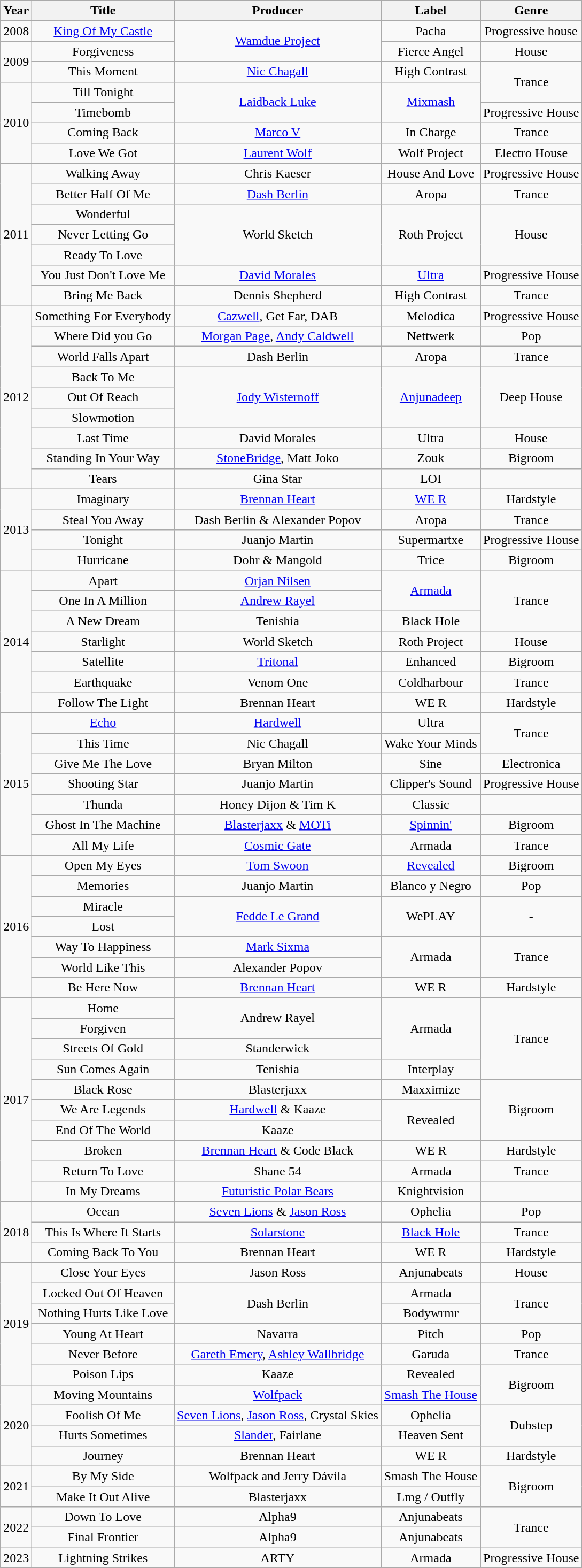<table class="wikitable plainrowheaders" style="text-align:center;">
<tr>
<th>Year</th>
<th>Title</th>
<th>Producer</th>
<th>Label</th>
<th>Genre</th>
</tr>
<tr>
<td>2008</td>
<td><a href='#'>King Of My Castle</a></td>
<td rowspan="2"><a href='#'>Wamdue Project</a></td>
<td>Pacha</td>
<td>Progressive house</td>
</tr>
<tr>
<td rowspan="2">2009</td>
<td>Forgiveness</td>
<td>Fierce Angel</td>
<td>House</td>
</tr>
<tr>
<td>This Moment</td>
<td><a href='#'>Nic Chagall</a></td>
<td>High Contrast</td>
<td rowspan="2">Trance</td>
</tr>
<tr>
<td rowspan="4">2010</td>
<td>Till Tonight</td>
<td rowspan="2"><a href='#'>Laidback Luke</a></td>
<td rowspan="2"><a href='#'>Mixmash</a></td>
</tr>
<tr>
<td>Timebomb</td>
<td>Progressive House</td>
</tr>
<tr>
<td>Coming Back</td>
<td><a href='#'>Marco V</a></td>
<td>In Charge</td>
<td>Trance</td>
</tr>
<tr>
<td>Love We Got</td>
<td><a href='#'>Laurent Wolf</a></td>
<td>Wolf Project</td>
<td>Electro House</td>
</tr>
<tr>
<td rowspan="7">2011</td>
<td>Walking Away</td>
<td>Chris Kaeser</td>
<td>House And Love</td>
<td>Progressive House</td>
</tr>
<tr>
<td>Better Half Of Me</td>
<td><a href='#'>Dash Berlin</a></td>
<td>Aropa</td>
<td>Trance</td>
</tr>
<tr>
<td>Wonderful</td>
<td rowspan="3">World Sketch</td>
<td rowspan="3">Roth Project</td>
<td rowspan="3">House</td>
</tr>
<tr>
<td>Never Letting Go</td>
</tr>
<tr>
<td>Ready To Love</td>
</tr>
<tr>
<td>You Just Don't Love Me</td>
<td><a href='#'>David Morales</a></td>
<td><a href='#'>Ultra</a></td>
<td>Progressive House</td>
</tr>
<tr>
<td>Bring Me Back</td>
<td>Dennis Shepherd</td>
<td>High Contrast</td>
<td>Trance</td>
</tr>
<tr>
<td rowspan="9">2012</td>
<td>Something For Everybody</td>
<td><a href='#'>Cazwell</a>, Get Far, DAB</td>
<td>Melodica</td>
<td>Progressive House</td>
</tr>
<tr>
<td>Where Did you Go</td>
<td><a href='#'>Morgan Page</a>, <a href='#'>Andy Caldwell</a></td>
<td>Nettwerk</td>
<td>Pop</td>
</tr>
<tr>
<td>World Falls Apart</td>
<td>Dash Berlin</td>
<td>Aropa</td>
<td>Trance</td>
</tr>
<tr>
<td>Back To Me</td>
<td rowspan="3"><a href='#'>Jody Wisternoff</a></td>
<td rowspan="3"><a href='#'>Anjunadeep</a></td>
<td rowspan="3">Deep House</td>
</tr>
<tr>
<td>Out Of Reach</td>
</tr>
<tr>
<td>Slowmotion</td>
</tr>
<tr>
<td>Last Time</td>
<td>David Morales</td>
<td>Ultra</td>
<td>House</td>
</tr>
<tr>
<td>Standing In Your Way</td>
<td><a href='#'>StoneBridge</a>, Matt Joko</td>
<td>Zouk</td>
<td>Bigroom</td>
</tr>
<tr>
<td>Tears</td>
<td>Gina Star</td>
<td>LOI</td>
<td></td>
</tr>
<tr>
<td rowspan="4">2013</td>
<td>Imaginary</td>
<td><a href='#'>Brennan Heart</a></td>
<td><a href='#'>WE R</a></td>
<td>Hardstyle</td>
</tr>
<tr>
<td>Steal You Away</td>
<td>Dash Berlin & Alexander Popov</td>
<td>Aropa</td>
<td>Trance</td>
</tr>
<tr>
<td>Tonight</td>
<td>Juanjo Martin</td>
<td>Supermartxe</td>
<td>Progressive House</td>
</tr>
<tr>
<td>Hurricane</td>
<td>Dohr & Mangold</td>
<td>Trice</td>
<td>Bigroom</td>
</tr>
<tr>
<td rowspan="7">2014</td>
<td>Apart</td>
<td><a href='#'>Orjan Nilsen</a></td>
<td rowspan="2"><a href='#'>Armada</a></td>
<td rowspan="3">Trance</td>
</tr>
<tr>
<td>One In A Million</td>
<td><a href='#'>Andrew Rayel</a></td>
</tr>
<tr>
<td>A New Dream</td>
<td>Tenishia</td>
<td>Black Hole</td>
</tr>
<tr>
<td>Starlight</td>
<td>World Sketch</td>
<td>Roth Project</td>
<td>House</td>
</tr>
<tr>
<td>Satellite</td>
<td><a href='#'>Tritonal</a></td>
<td>Enhanced</td>
<td>Bigroom</td>
</tr>
<tr>
<td>Earthquake</td>
<td>Venom One</td>
<td>Coldharbour</td>
<td>Trance</td>
</tr>
<tr>
<td>Follow The Light</td>
<td>Brennan Heart</td>
<td>WE R</td>
<td>Hardstyle</td>
</tr>
<tr>
<td rowspan="7">2015</td>
<td><a href='#'>Echo</a></td>
<td><a href='#'>Hardwell</a></td>
<td>Ultra</td>
<td rowspan="2">Trance</td>
</tr>
<tr>
<td>This Time</td>
<td>Nic Chagall</td>
<td>Wake Your Minds</td>
</tr>
<tr>
<td>Give Me The Love</td>
<td>Bryan Milton</td>
<td>Sine</td>
<td>Electronica</td>
</tr>
<tr>
<td>Shooting Star</td>
<td>Juanjo Martin</td>
<td>Clipper's Sound</td>
<td>Progressive House</td>
</tr>
<tr>
<td>Thunda</td>
<td>Honey Dijon & Tim K</td>
<td>Classic</td>
<td></td>
</tr>
<tr>
<td>Ghost In The Machine</td>
<td><a href='#'>Blasterjaxx</a> & <a href='#'>MOTi</a></td>
<td><a href='#'>Spinnin'</a></td>
<td>Bigroom</td>
</tr>
<tr>
<td>All My Life</td>
<td><a href='#'>Cosmic Gate</a></td>
<td>Armada</td>
<td>Trance</td>
</tr>
<tr>
<td rowspan="7">2016</td>
<td>Open My Eyes</td>
<td><a href='#'>Tom Swoon</a></td>
<td><a href='#'>Revealed</a></td>
<td>Bigroom</td>
</tr>
<tr>
<td>Memories</td>
<td>Juanjo Martin</td>
<td>Blanco y Negro</td>
<td>Pop</td>
</tr>
<tr>
<td>Miracle</td>
<td rowspan="2"><a href='#'>Fedde Le Grand</a></td>
<td rowspan="2">WePLAY</td>
<td rowspan="2">-</td>
</tr>
<tr>
<td>Lost</td>
</tr>
<tr>
<td>Way To Happiness</td>
<td><a href='#'>Mark Sixma</a></td>
<td rowspan="2">Armada</td>
<td rowspan="2">Trance</td>
</tr>
<tr>
<td>World Like This</td>
<td>Alexander Popov</td>
</tr>
<tr>
<td>Be Here Now</td>
<td><a href='#'>Brennan Heart</a></td>
<td>WE R</td>
<td>Hardstyle</td>
</tr>
<tr>
<td rowspan="10">2017</td>
<td>Home</td>
<td rowspan="2">Andrew Rayel</td>
<td rowspan="3">Armada</td>
<td rowspan="4">Trance</td>
</tr>
<tr>
<td>Forgiven</td>
</tr>
<tr>
<td>Streets Of Gold</td>
<td>Standerwick</td>
</tr>
<tr>
<td>Sun Comes Again</td>
<td>Tenishia</td>
<td>Interplay</td>
</tr>
<tr>
<td>Black Rose</td>
<td>Blasterjaxx</td>
<td>Maxximize</td>
<td rowspan="3">Bigroom</td>
</tr>
<tr>
<td>We Are Legends</td>
<td><a href='#'>Hardwell</a> & Kaaze</td>
<td rowspan="2">Revealed</td>
</tr>
<tr>
<td>End Of The World</td>
<td>Kaaze</td>
</tr>
<tr>
<td>Broken</td>
<td><a href='#'>Brennan Heart</a> & Code Black</td>
<td>WE R</td>
<td>Hardstyle</td>
</tr>
<tr>
<td>Return To Love</td>
<td>Shane 54</td>
<td>Armada</td>
<td>Trance</td>
</tr>
<tr>
<td>In My Dreams</td>
<td><a href='#'>Futuristic Polar Bears</a></td>
<td>Knightvision</td>
<td></td>
</tr>
<tr>
<td rowspan="3">2018</td>
<td>Ocean</td>
<td><a href='#'>Seven Lions</a> & <a href='#'>Jason Ross</a></td>
<td>Ophelia</td>
<td>Pop</td>
</tr>
<tr>
<td>This Is Where It Starts</td>
<td><a href='#'>Solarstone</a></td>
<td><a href='#'>Black Hole</a></td>
<td>Trance</td>
</tr>
<tr>
<td>Coming Back To You</td>
<td>Brennan Heart</td>
<td>WE R</td>
<td>Hardstyle</td>
</tr>
<tr>
<td rowspan="6">2019</td>
<td>Close Your Eyes</td>
<td>Jason Ross</td>
<td>Anjunabeats</td>
<td>House</td>
</tr>
<tr>
<td>Locked Out Of Heaven</td>
<td rowspan="2">Dash Berlin</td>
<td>Armada</td>
<td rowspan="2">Trance</td>
</tr>
<tr>
<td>Nothing Hurts Like Love</td>
<td>Bodywrmr</td>
</tr>
<tr>
<td>Young At Heart</td>
<td>Navarra</td>
<td>Pitch</td>
<td>Pop</td>
</tr>
<tr>
<td>Never Before</td>
<td><a href='#'>Gareth Emery</a>, <a href='#'>Ashley Wallbridge</a></td>
<td>Garuda</td>
<td>Trance</td>
</tr>
<tr>
<td>Poison Lips</td>
<td>Kaaze</td>
<td>Revealed</td>
<td rowspan="2">Bigroom</td>
</tr>
<tr>
<td rowspan="4">2020</td>
<td>Moving Mountains</td>
<td><a href='#'>Wolfpack</a></td>
<td><a href='#'>Smash The House</a></td>
</tr>
<tr>
<td>Foolish Of Me</td>
<td><a href='#'>Seven Lions</a>, <a href='#'>Jason Ross</a>, Crystal Skies</td>
<td>Ophelia</td>
<td rowspan="2">Dubstep</td>
</tr>
<tr>
<td>Hurts Sometimes</td>
<td><a href='#'>Slander</a>, Fairlane</td>
<td>Heaven Sent</td>
</tr>
<tr>
<td>Journey</td>
<td>Brennan Heart</td>
<td>WE R</td>
<td>Hardstyle</td>
</tr>
<tr>
<td rowspan="2">2021</td>
<td>By My Side</td>
<td>Wolfpack and Jerry Dávila</td>
<td>Smash The House</td>
<td rowspan="2">Bigroom</td>
</tr>
<tr>
<td>Make It Out Alive</td>
<td>Blasterjaxx</td>
<td>Lmg / Outfly</td>
</tr>
<tr>
<td rowspan="2">2022</td>
<td>Down To Love</td>
<td>Alpha9</td>
<td>Anjunabeats</td>
<td rowspan="2">Trance</td>
</tr>
<tr>
<td>Final Frontier</td>
<td>Alpha9</td>
<td>Anjunabeats</td>
</tr>
<tr>
<td rowspan="2">2023</td>
<td>Lightning Strikes</td>
<td>ARTY</td>
<td>Armada</td>
<td rowspan="1">Progressive House</td>
</tr>
</table>
